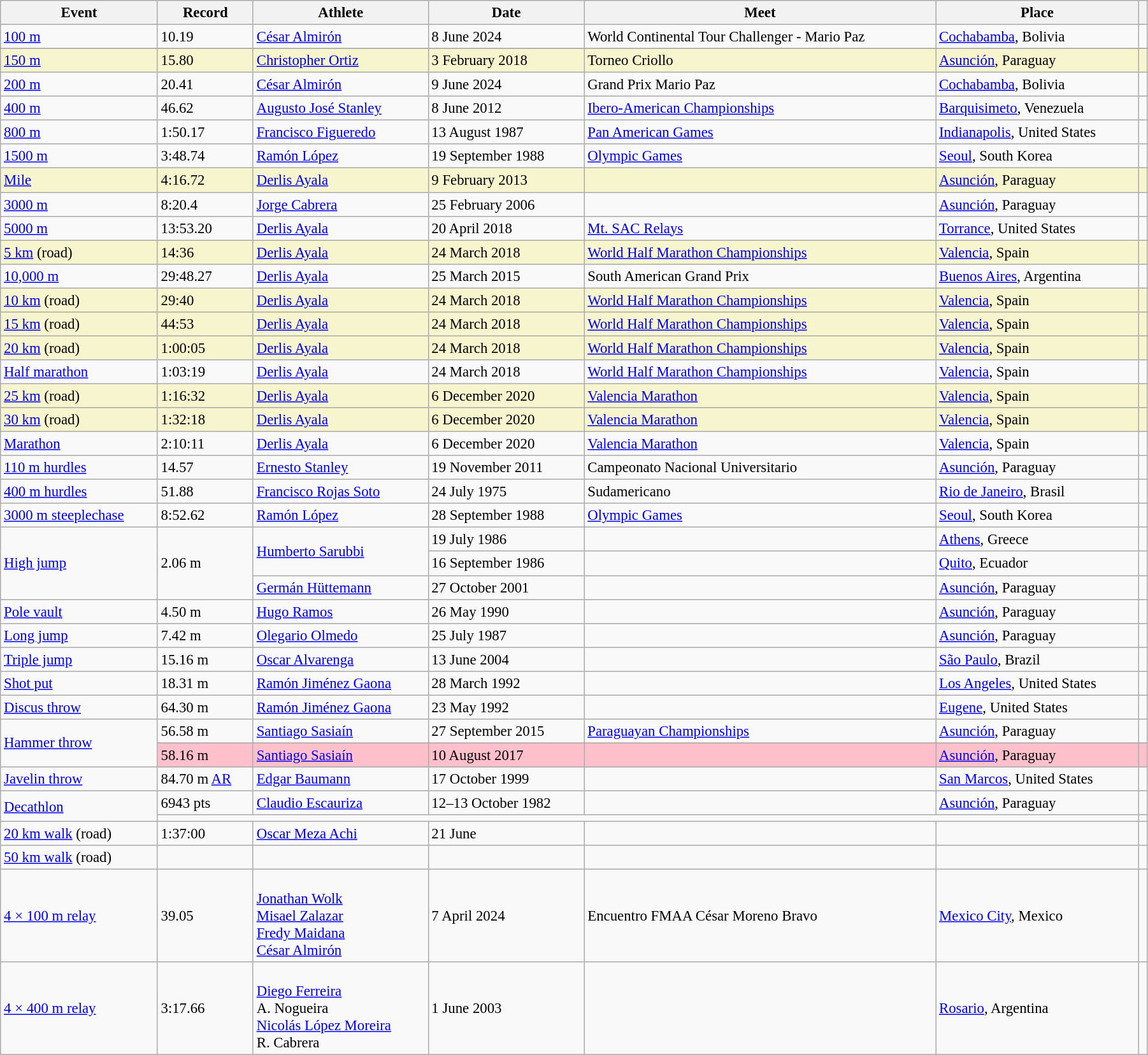<table class="wikitable" style="font-size:95%; width: 95%;">
<tr>
<th>Event</th>
<th>Record</th>
<th>Athlete</th>
<th>Date</th>
<th>Meet</th>
<th>Place</th>
<th></th>
</tr>
<tr>
<td><a href='#'>100 m</a></td>
<td>10.19  </td>
<td><a href='#'>César Almirón</a></td>
<td>8 June 2024</td>
<td>World Continental Tour Challenger - Mario Paz</td>
<td><a href='#'>Cochabamba</a>, Bolivia</td>
<td></td>
</tr>
<tr>
</tr>
<tr style="background:#f6F5CE;">
<td><a href='#'>150 m</a></td>
<td>15.80 </td>
<td><a href='#'>Christopher Ortiz</a></td>
<td>3 February 2018</td>
<td>Torneo Criollo</td>
<td><a href='#'>Asunción</a>, Paraguay</td>
<td></td>
</tr>
<tr>
<td><a href='#'>200 m</a></td>
<td>20.41 </td>
<td><a href='#'>César Almirón</a></td>
<td>9 June 2024</td>
<td>Grand Prix Mario Paz</td>
<td><a href='#'>Cochabamba</a>, Bolivia</td>
<td></td>
</tr>
<tr>
<td><a href='#'>400 m</a></td>
<td>46.62</td>
<td><a href='#'>Augusto José Stanley</a></td>
<td>8 June 2012</td>
<td><a href='#'>Ibero-American Championships</a></td>
<td><a href='#'>Barquisimeto</a>, Venezuela</td>
<td></td>
</tr>
<tr>
<td><a href='#'>800 m</a></td>
<td>1:50.17</td>
<td><a href='#'>Francisco Figueredo</a></td>
<td>13 August 1987</td>
<td><a href='#'>Pan American Games</a></td>
<td><a href='#'>Indianapolis</a>, United States</td>
<td></td>
</tr>
<tr>
<td><a href='#'>1500 m</a></td>
<td>3:48.74</td>
<td><a href='#'>Ramón López</a></td>
<td>19 September 1988</td>
<td><a href='#'>Olympic Games</a></td>
<td><a href='#'>Seoul</a>, South Korea</td>
<td></td>
</tr>
<tr style="background:#f6F5CE;">
<td><a href='#'>Mile</a></td>
<td>4:16.72</td>
<td><a href='#'>Derlis Ayala</a></td>
<td>9 February 2013</td>
<td></td>
<td><a href='#'>Asunción</a>, Paraguay</td>
<td></td>
</tr>
<tr>
<td><a href='#'>3000 m</a></td>
<td>8:20.4</td>
<td><a href='#'>Jorge Cabrera</a></td>
<td>25 February 2006</td>
<td></td>
<td><a href='#'>Asunción</a>, Paraguay</td>
<td></td>
</tr>
<tr>
<td><a href='#'>5000 m</a></td>
<td>13:53.20</td>
<td><a href='#'>Derlis Ayala</a></td>
<td>20 April 2018</td>
<td><a href='#'>Mt. SAC Relays</a></td>
<td><a href='#'>Torrance</a>, United States</td>
<td></td>
</tr>
<tr style="background:#f6F5CE;">
<td><a href='#'>5 km</a> (road)</td>
<td>14:36</td>
<td><a href='#'>Derlis Ayala</a></td>
<td>24 March 2018</td>
<td><a href='#'>World Half Marathon Championships</a></td>
<td><a href='#'>Valencia</a>, Spain</td>
<td></td>
</tr>
<tr>
<td><a href='#'>10,000 m</a></td>
<td>29:48.27</td>
<td><a href='#'>Derlis Ayala</a></td>
<td>25 March 2015</td>
<td>South American Grand Prix</td>
<td><a href='#'>Buenos Aires</a>, Argentina</td>
<td></td>
</tr>
<tr style="background:#f6F5CE;">
<td><a href='#'>10 km</a> (road)</td>
<td>29:40</td>
<td><a href='#'>Derlis Ayala</a></td>
<td>24 March 2018</td>
<td><a href='#'>World Half Marathon Championships</a></td>
<td><a href='#'>Valencia</a>, Spain</td>
<td></td>
</tr>
<tr style="background:#f6F5CE;">
<td><a href='#'>15 km</a> (road)</td>
<td>44:53</td>
<td><a href='#'>Derlis Ayala</a></td>
<td>24 March 2018</td>
<td><a href='#'>World Half Marathon Championships</a></td>
<td><a href='#'>Valencia</a>, Spain</td>
<td></td>
</tr>
<tr style="background:#f6F5CE;">
<td><a href='#'>20 km</a> (road)</td>
<td>1:00:05</td>
<td><a href='#'>Derlis Ayala</a></td>
<td>24 March 2018</td>
<td><a href='#'>World Half Marathon Championships</a></td>
<td><a href='#'>Valencia</a>, Spain</td>
<td></td>
</tr>
<tr>
<td><a href='#'>Half marathon</a></td>
<td>1:03:19</td>
<td><a href='#'>Derlis Ayala</a></td>
<td>24 March 2018</td>
<td><a href='#'>World Half Marathon Championships</a></td>
<td><a href='#'>Valencia</a>, Spain</td>
<td></td>
</tr>
<tr style="background:#f6F5CE;">
<td><a href='#'>25 km</a> (road)</td>
<td>1:16:32</td>
<td><a href='#'>Derlis Ayala</a></td>
<td>6 December 2020</td>
<td><a href='#'>Valencia Marathon</a></td>
<td><a href='#'>Valencia</a>, Spain</td>
<td></td>
</tr>
<tr style="background:#f6F5CE;">
<td><a href='#'>30 km</a> (road)</td>
<td>1:32:18</td>
<td><a href='#'>Derlis Ayala</a></td>
<td>6 December 2020</td>
<td><a href='#'>Valencia Marathon</a></td>
<td><a href='#'>Valencia</a>, Spain</td>
<td></td>
</tr>
<tr>
<td><a href='#'>Marathon</a></td>
<td>2:10:11</td>
<td><a href='#'>Derlis Ayala</a></td>
<td>6 December 2020</td>
<td><a href='#'>Valencia Marathon</a></td>
<td><a href='#'>Valencia</a>, Spain</td>
<td></td>
</tr>
<tr>
<td><a href='#'>110 m hurdles</a></td>
<td>14.57 </td>
<td><a href='#'>Ernesto Stanley</a></td>
<td>19 November 2011</td>
<td>Campeonato Nacional Universitario</td>
<td><a href='#'>Asunción</a>, Paraguay</td>
<td></td>
</tr>
<tr>
<td><a href='#'>400 m hurdles</a></td>
<td>51.88</td>
<td><a href='#'>Francisco Rojas Soto</a></td>
<td>24 July 1975</td>
<td>Sudamericano</td>
<td><a href='#'>Rio de Janeiro</a>, Brasil</td>
<td></td>
</tr>
<tr>
<td><a href='#'>3000 m steeplechase</a></td>
<td>8:52.62</td>
<td><a href='#'>Ramón López</a></td>
<td>28 September 1988</td>
<td><a href='#'>Olympic Games</a></td>
<td><a href='#'>Seoul</a>, South Korea</td>
<td></td>
</tr>
<tr>
<td rowspan=3><a href='#'>High jump</a></td>
<td rowspan=3>2.06 m</td>
<td rowspan=2><a href='#'>Humberto Sarubbi</a></td>
<td>19 July 1986</td>
<td></td>
<td><a href='#'>Athens</a>, Greece</td>
<td></td>
</tr>
<tr>
<td>16 September 1986</td>
<td></td>
<td><a href='#'>Quito</a>, Ecuador</td>
<td></td>
</tr>
<tr>
<td><a href='#'>Germán Hüttemann</a></td>
<td>27 October 2001</td>
<td></td>
<td><a href='#'>Asunción</a>, Paraguay</td>
<td></td>
</tr>
<tr>
<td><a href='#'>Pole vault</a></td>
<td>4.50 m</td>
<td><a href='#'>Hugo Ramos</a></td>
<td>26 May 1990</td>
<td></td>
<td><a href='#'>Asunción</a>, Paraguay</td>
<td></td>
</tr>
<tr>
<td><a href='#'>Long jump</a></td>
<td>7.42 m</td>
<td><a href='#'>Olegario Olmedo</a></td>
<td>25 July 1987</td>
<td></td>
<td><a href='#'>Asunción</a>, Paraguay</td>
<td></td>
</tr>
<tr>
<td><a href='#'>Triple jump</a></td>
<td>15.16 m </td>
<td><a href='#'>Oscar Alvarenga</a></td>
<td>13 June 2004</td>
<td></td>
<td><a href='#'>São Paulo</a>, Brazil</td>
<td></td>
</tr>
<tr>
<td><a href='#'>Shot put</a></td>
<td>18.31 m</td>
<td><a href='#'>Ramón Jiménez Gaona</a></td>
<td>28 March 1992</td>
<td></td>
<td><a href='#'>Los Angeles</a>, United States</td>
<td></td>
</tr>
<tr>
<td><a href='#'>Discus throw</a></td>
<td>64.30 m</td>
<td><a href='#'>Ramón Jiménez Gaona</a></td>
<td>23 May 1992</td>
<td></td>
<td><a href='#'>Eugene</a>, United States</td>
<td></td>
</tr>
<tr>
<td rowspan=2><a href='#'>Hammer throw</a></td>
<td>56.58 m</td>
<td><a href='#'>Santiago Sasiaín</a></td>
<td>27 September 2015</td>
<td><a href='#'>Paraguayan Championships</a></td>
<td><a href='#'>Asunción</a>, Paraguay</td>
<td></td>
</tr>
<tr style="background:pink">
<td>58.16 m</td>
<td><a href='#'>Santiago Sasiaín</a></td>
<td>10 August 2017</td>
<td></td>
<td><a href='#'>Asunción</a>, Paraguay</td>
<td></td>
</tr>
<tr>
<td><a href='#'>Javelin throw</a></td>
<td>84.70 m <a href='#'>AR</a></td>
<td><a href='#'>Edgar Baumann</a></td>
<td>17 October 1999</td>
<td></td>
<td><a href='#'>San Marcos</a>, United States</td>
<td></td>
</tr>
<tr>
<td rowspan=2><a href='#'>Decathlon</a></td>
<td>6943 pts </td>
<td><a href='#'>Claudio Escauriza</a></td>
<td>12–13 October 1982</td>
<td></td>
<td><a href='#'>Asunción</a>, Paraguay</td>
<td></td>
</tr>
<tr>
<td colspan=5></td>
<td></td>
</tr>
<tr>
<td><a href='#'>20 km walk</a> (road)</td>
<td>1:37:00</td>
<td><a href='#'>Oscar Meza Achi</a></td>
<td>21 June</td>
<td></td>
<td></td>
<td></td>
</tr>
<tr>
<td><a href='#'>50 km walk</a> (road)</td>
<td></td>
<td></td>
<td></td>
<td></td>
<td></td>
<td></td>
</tr>
<tr>
<td><a href='#'>4 × 100 m relay</a></td>
<td>39.05 </td>
<td><br><a href='#'>Jonathan Wolk</a><br><a href='#'>Misael Zalazar</a><br><a href='#'>Fredy Maidana</a><br><a href='#'>César Almirón</a></td>
<td>7 April 2024</td>
<td>Encuentro FMAA César Moreno Bravo</td>
<td><a href='#'>Mexico City</a>, Mexico</td>
<td></td>
</tr>
<tr>
<td><a href='#'>4 × 400 m relay</a></td>
<td>3:17.66</td>
<td><br><a href='#'>Diego Ferreira</a><br>A. Nogueira<br><a href='#'>Nicolás López Moreira</a><br>R. Cabrera</td>
<td>1 June 2003</td>
<td></td>
<td><a href='#'>Rosario</a>, Argentina</td>
<td></td>
</tr>
</table>
